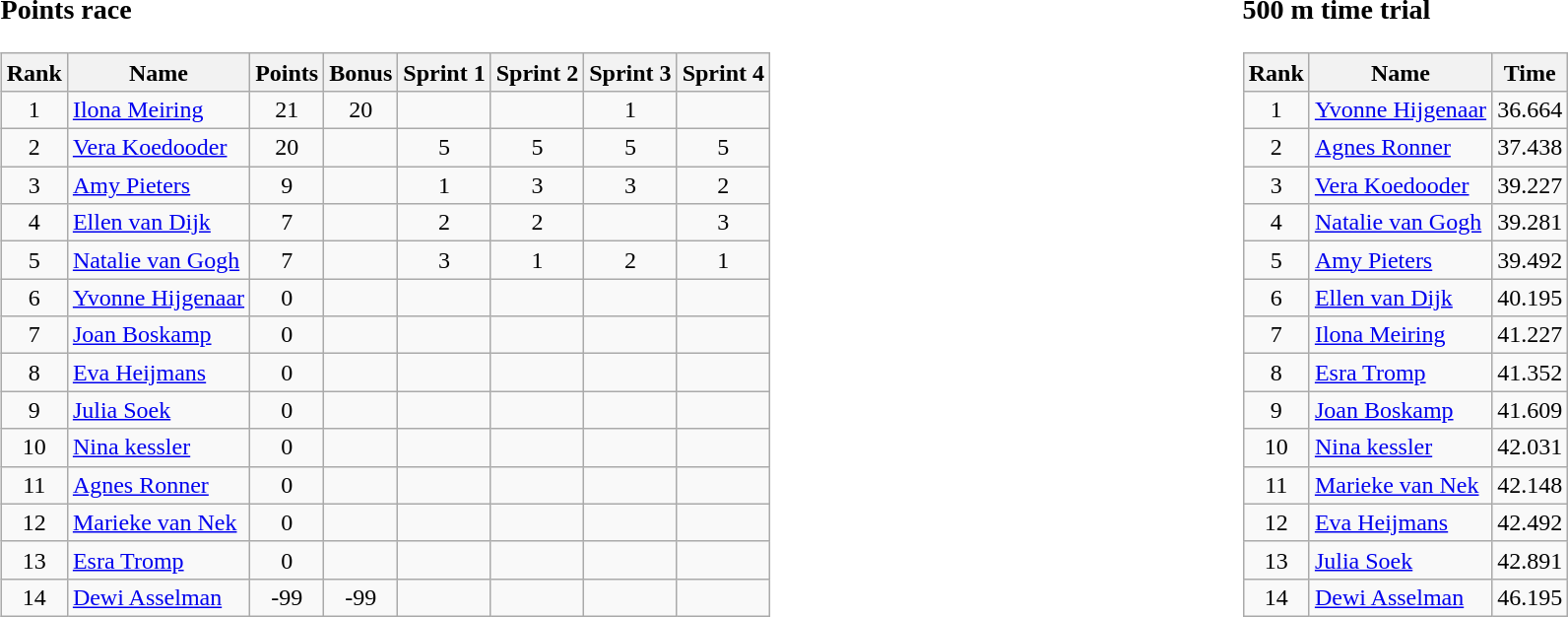<table width=100%>
<tr>
<td width=66% align=left valign=top><br><h3>Points race</h3><table class="wikitable" border="1" style="text-align:center">
<tr>
<th>Rank</th>
<th>Name</th>
<th>Points</th>
<th>Bonus</th>
<th>Sprint 1</th>
<th>Sprint 2</th>
<th>Sprint 3</th>
<th>Sprint 4</th>
</tr>
<tr>
<td>1</td>
<td align=left><a href='#'>Ilona Meiring</a></td>
<td>21</td>
<td>20</td>
<td></td>
<td></td>
<td>1</td>
<td></td>
</tr>
<tr>
<td>2</td>
<td align=left><a href='#'>Vera Koedooder</a></td>
<td>20</td>
<td></td>
<td>5</td>
<td>5</td>
<td>5</td>
<td>5</td>
</tr>
<tr>
<td>3</td>
<td align=left><a href='#'>Amy Pieters</a></td>
<td>9</td>
<td></td>
<td>1</td>
<td>3</td>
<td>3</td>
<td>2</td>
</tr>
<tr>
<td>4</td>
<td align=left><a href='#'>Ellen van Dijk</a></td>
<td>7</td>
<td></td>
<td>2</td>
<td>2</td>
<td></td>
<td>3</td>
</tr>
<tr>
<td>5</td>
<td align=left><a href='#'>Natalie van Gogh</a></td>
<td>7</td>
<td></td>
<td>3</td>
<td>1</td>
<td>2</td>
<td>1</td>
</tr>
<tr>
<td>6</td>
<td align=left><a href='#'>Yvonne Hijgenaar</a></td>
<td>0</td>
<td></td>
<td></td>
<td></td>
<td></td>
<td></td>
</tr>
<tr>
<td>7</td>
<td align=left><a href='#'>Joan Boskamp</a></td>
<td>0</td>
<td></td>
<td></td>
<td></td>
<td></td>
<td></td>
</tr>
<tr>
<td>8</td>
<td align=left><a href='#'>Eva Heijmans</a></td>
<td>0</td>
<td></td>
<td></td>
<td></td>
<td></td>
<td></td>
</tr>
<tr>
<td>9</td>
<td align=left><a href='#'>Julia Soek</a></td>
<td>0</td>
<td></td>
<td></td>
<td></td>
<td></td>
<td></td>
</tr>
<tr>
<td>10</td>
<td align=left><a href='#'>Nina kessler</a></td>
<td>0</td>
<td></td>
<td></td>
<td></td>
<td></td>
<td></td>
</tr>
<tr>
<td>11</td>
<td align=left><a href='#'>Agnes Ronner</a></td>
<td>0</td>
<td></td>
<td></td>
<td></td>
<td></td>
<td></td>
</tr>
<tr>
<td>12</td>
<td align=left><a href='#'>Marieke van Nek</a></td>
<td>0</td>
<td></td>
<td></td>
<td></td>
<td></td>
<td></td>
</tr>
<tr>
<td>13</td>
<td align=left><a href='#'>Esra Tromp</a></td>
<td>0</td>
<td></td>
<td></td>
<td></td>
<td></td>
<td></td>
</tr>
<tr>
<td>14</td>
<td align=left><a href='#'>Dewi Asselman</a></td>
<td>-99</td>
<td>-99</td>
<td></td>
<td></td>
<td></td>
<td></td>
</tr>
</table>
</td>
<td width=33% align=left valign=top><br><h3>500 m time trial</h3><table class="wikitable" border="1" style="text-align:center">
<tr>
<th>Rank</th>
<th>Name</th>
<th>Time</th>
</tr>
<tr>
<td>1</td>
<td align=left><a href='#'>Yvonne Hijgenaar</a></td>
<td>36.664</td>
</tr>
<tr>
<td>2</td>
<td align=left><a href='#'>Agnes Ronner</a></td>
<td>37.438</td>
</tr>
<tr>
<td>3</td>
<td align=left><a href='#'>Vera Koedooder</a></td>
<td>39.227</td>
</tr>
<tr>
<td>4</td>
<td align=left><a href='#'>Natalie van Gogh</a></td>
<td>39.281</td>
</tr>
<tr>
<td>5</td>
<td align=left><a href='#'>Amy Pieters</a></td>
<td>39.492</td>
</tr>
<tr>
<td>6</td>
<td align=left><a href='#'>Ellen van Dijk</a></td>
<td>40.195</td>
</tr>
<tr>
<td>7</td>
<td align=left><a href='#'>Ilona Meiring</a></td>
<td>41.227</td>
</tr>
<tr>
<td>8</td>
<td align=left><a href='#'>Esra Tromp</a></td>
<td>41.352</td>
</tr>
<tr>
<td>9</td>
<td align=left><a href='#'>Joan Boskamp</a></td>
<td>41.609</td>
</tr>
<tr>
<td>10</td>
<td align=left><a href='#'>Nina kessler</a></td>
<td>42.031</td>
</tr>
<tr>
<td>11</td>
<td align=left><a href='#'>Marieke van Nek</a></td>
<td>42.148</td>
</tr>
<tr>
<td>12</td>
<td align=left><a href='#'>Eva Heijmans</a></td>
<td>42.492</td>
</tr>
<tr>
<td>13</td>
<td align=left><a href='#'>Julia Soek</a></td>
<td>42.891</td>
</tr>
<tr>
<td>14</td>
<td align=left><a href='#'>Dewi Asselman</a></td>
<td>46.195</td>
</tr>
</table>
</td>
</tr>
</table>
